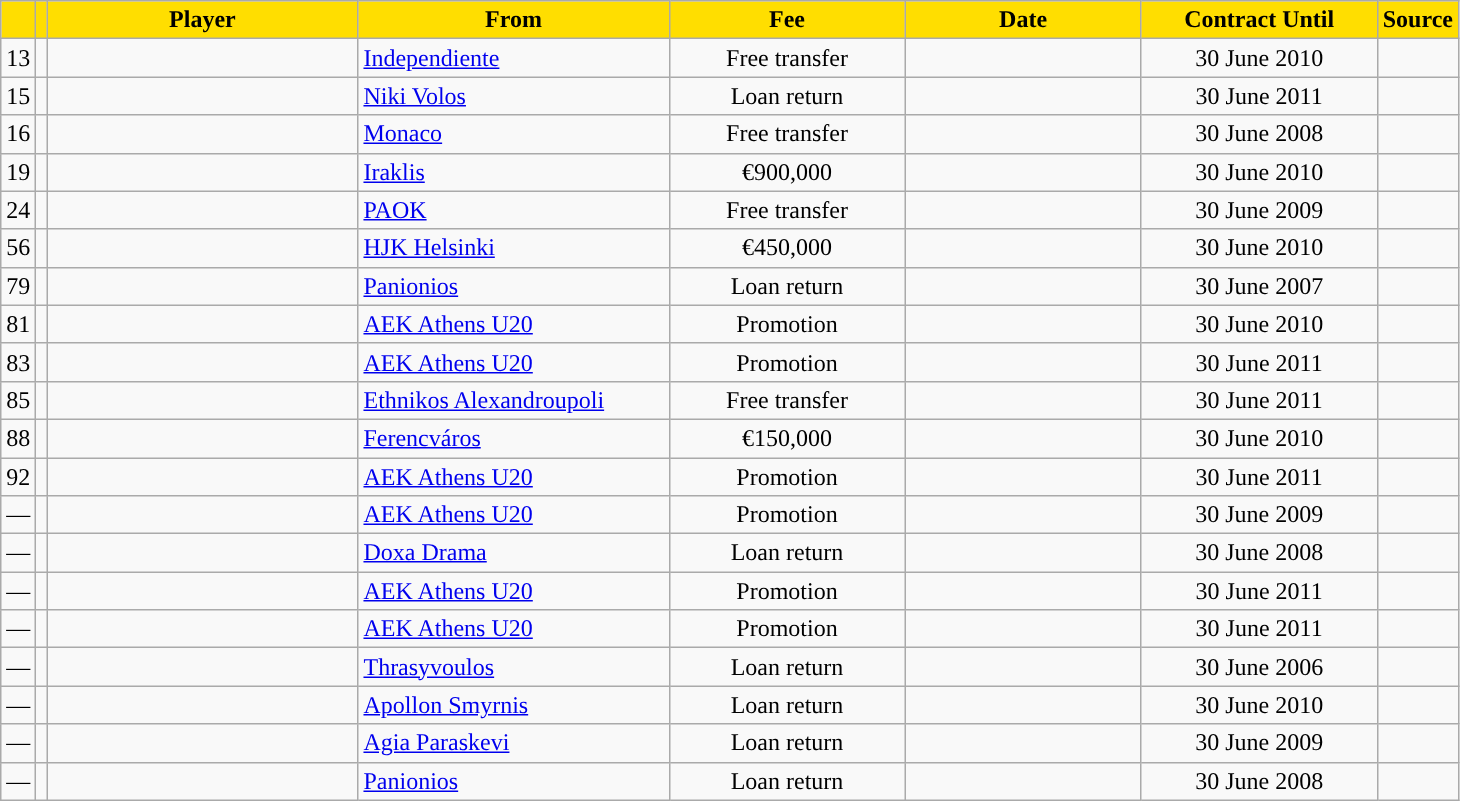<table class="wikitable sortable">
<tr>
<th style="background:#FFDE00"></th>
<th style="background:#FFDE00"></th>
<th width=200 style="background:#FFDE00">Player</th>
<th width=200 style="background:#FFDE00">From</th>
<th width=150 style="background:#FFDE00">Fee</th>
<th width=150 style="background:#FFDE00">Date</th>
<th width=150 style="background:#FFDE00">Contract Until</th>
<th style="background:#FFDE00">Source</th>
</tr>
<tr>
<td align=center>13</td>
<td align=center></td>
<td></td>
<td> <a href='#'>Independiente</a></td>
<td align=center>Free transfer</td>
<td align=center></td>
<td align=center>30 June 2010</td>
<td align=center></td>
</tr>
<tr>
<td align=center>15</td>
<td align=center></td>
<td></td>
<td> <a href='#'>Niki Volos</a></td>
<td align=center>Loan return</td>
<td align=center></td>
<td align=center>30 June 2011</td>
<td align=center></td>
</tr>
<tr>
<td align=center>16</td>
<td align=center></td>
<td></td>
<td> <a href='#'>Monaco</a></td>
<td align=center>Free transfer</td>
<td align=center></td>
<td align=center>30 June 2008</td>
<td align=center></td>
</tr>
<tr>
<td align=center>19</td>
<td align=center></td>
<td></td>
<td> <a href='#'>Iraklis</a></td>
<td align=center>€900,000</td>
<td align=center></td>
<td align=center>30 June 2010</td>
<td align=center></td>
</tr>
<tr>
<td align=center>24</td>
<td align=center></td>
<td></td>
<td> <a href='#'>PAOK</a></td>
<td align=center>Free transfer</td>
<td align=center></td>
<td align=center>30 June 2009</td>
<td align=center></td>
</tr>
<tr>
<td align=center>56</td>
<td align=center></td>
<td></td>
<td> <a href='#'>HJK Helsinki</a></td>
<td align=center>€450,000</td>
<td align=center></td>
<td align=center>30 June 2010</td>
<td align=center></td>
</tr>
<tr>
<td align=center>79</td>
<td align=center></td>
<td></td>
<td> <a href='#'>Panionios</a></td>
<td align=center>Loan return</td>
<td align=center></td>
<td align=center>30 June 2007</td>
<td align=center></td>
</tr>
<tr>
<td align=center>81</td>
<td align=center></td>
<td></td>
<td> <a href='#'>AEK Athens U20</a></td>
<td align=center>Promotion</td>
<td align=center></td>
<td align=center>30 June 2010</td>
<td align=center></td>
</tr>
<tr>
<td align=center>83</td>
<td align=center></td>
<td></td>
<td> <a href='#'>AEK Athens U20</a></td>
<td align=center>Promotion</td>
<td align=center></td>
<td align=center>30 June 2011</td>
<td align=center></td>
</tr>
<tr>
<td align=center>85</td>
<td align=center></td>
<td></td>
<td> <a href='#'>Ethnikos Alexandroupoli</a></td>
<td align=center>Free transfer</td>
<td align=center></td>
<td align=center>30 June 2011</td>
<td align=center></td>
</tr>
<tr>
<td align=center>88</td>
<td align=center></td>
<td></td>
<td> <a href='#'>Ferencváros</a></td>
<td align=center>€150,000</td>
<td align=center></td>
<td align=center>30 June 2010</td>
<td align=center></td>
</tr>
<tr>
<td align=center>92</td>
<td align=center></td>
<td></td>
<td> <a href='#'>AEK Athens U20</a></td>
<td align=center>Promotion</td>
<td align=center></td>
<td align=center>30 June 2011</td>
<td align=center></td>
</tr>
<tr>
<td align=center>—</td>
<td align=center></td>
<td></td>
<td> <a href='#'>AEK Athens U20</a></td>
<td align=center>Promotion</td>
<td align=center></td>
<td align=center>30 June 2009</td>
<td align=center></td>
</tr>
<tr>
<td align=center>—</td>
<td align=center></td>
<td></td>
<td> <a href='#'>Doxa Drama</a></td>
<td align=center>Loan return</td>
<td align=center></td>
<td align=center>30 June 2008</td>
<td align=center></td>
</tr>
<tr>
<td align=center>—</td>
<td align=center></td>
<td></td>
<td> <a href='#'>AEK Athens U20</a></td>
<td align=center>Promotion</td>
<td align=center></td>
<td align=center>30 June 2011</td>
<td align=center></td>
</tr>
<tr>
<td align=center>—</td>
<td align=center></td>
<td></td>
<td> <a href='#'>AEK Athens U20</a></td>
<td align=center>Promotion</td>
<td align=center></td>
<td align=center>30 June 2011</td>
<td align=center></td>
</tr>
<tr>
<td align=center>—</td>
<td align=center></td>
<td></td>
<td> <a href='#'>Thrasyvoulos</a></td>
<td align=center>Loan return</td>
<td align=center></td>
<td align=center>30 June 2006</td>
<td align=center></td>
</tr>
<tr>
<td align=center>—</td>
<td align=center></td>
<td></td>
<td> <a href='#'>Apollon Smyrnis</a></td>
<td align=center>Loan return</td>
<td align=center></td>
<td align=center>30 June 2010</td>
<td align=center></td>
</tr>
<tr>
<td align=center>—</td>
<td align=center></td>
<td></td>
<td> <a href='#'>Agia Paraskevi</a></td>
<td align=center>Loan return</td>
<td align=center></td>
<td align=center>30 June 2009</td>
<td align=center></td>
</tr>
<tr>
<td align=center>—</td>
<td align=center></td>
<td></td>
<td> <a href='#'>Panionios</a></td>
<td align=center>Loan return</td>
<td align=center></td>
<td align=center>30 June 2008</td>
<td align=center></td>
</tr>
</table>
